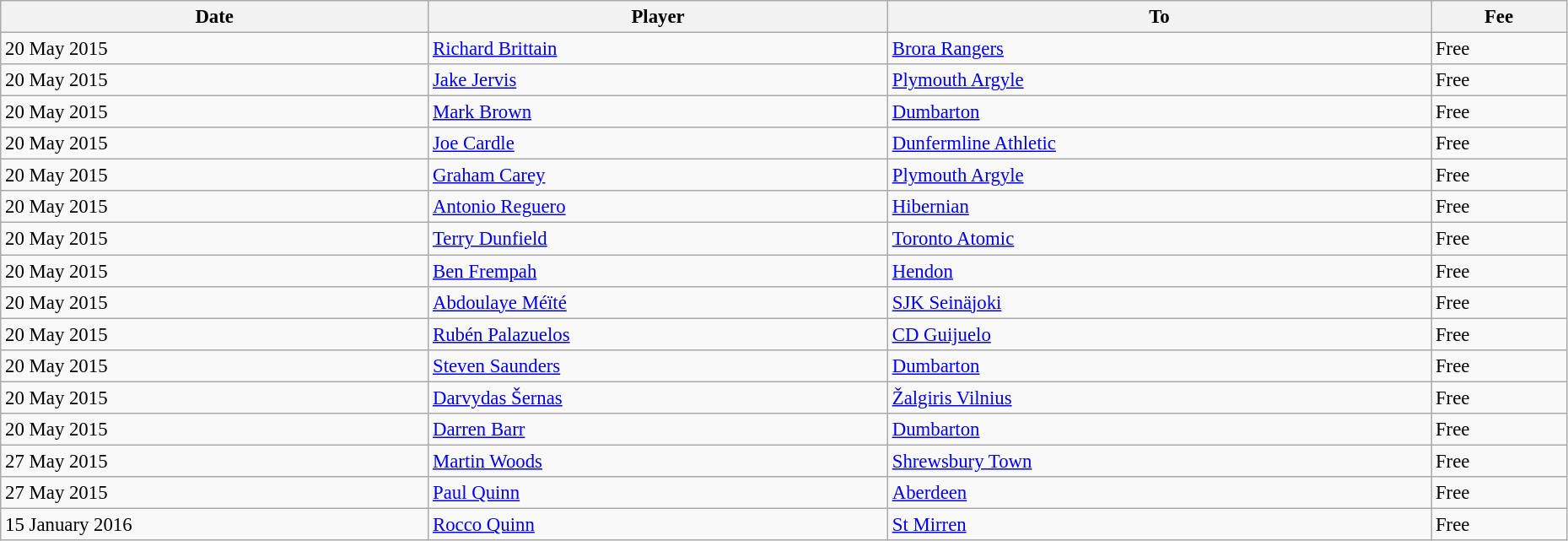<table class="wikitable" style="text-align:center; font-size:95%;width:98%; text-align:left">
<tr>
<th>Date</th>
<th>Player</th>
<th>To</th>
<th>Fee</th>
</tr>
<tr>
<td>20 May 2015</td>
<td> <a href='#'>Richard Brittain</a></td>
<td> <a href='#'>Brora Rangers</a></td>
<td>Free</td>
</tr>
<tr>
<td>20 May 2015</td>
<td> <a href='#'>Jake Jervis</a></td>
<td> <a href='#'>Plymouth Argyle</a></td>
<td>Free</td>
</tr>
<tr>
<td>20 May 2015</td>
<td> <a href='#'>Mark Brown</a></td>
<td> <a href='#'>Dumbarton</a></td>
<td>Free</td>
</tr>
<tr>
<td>20 May 2015</td>
<td> <a href='#'>Joe Cardle</a></td>
<td> <a href='#'>Dunfermline Athletic</a></td>
<td>Free</td>
</tr>
<tr>
<td>20 May 2015</td>
<td> <a href='#'>Graham Carey</a></td>
<td> <a href='#'>Plymouth Argyle</a></td>
<td>Free</td>
</tr>
<tr>
<td>20 May 2015</td>
<td> <a href='#'>Antonio Reguero</a></td>
<td> <a href='#'>Hibernian</a></td>
<td>Free</td>
</tr>
<tr>
<td>20 May 2015</td>
<td> <a href='#'>Terry Dunfield</a></td>
<td> <a href='#'>Toronto Atomic</a></td>
<td>Free</td>
</tr>
<tr>
<td>20 May 2015</td>
<td> <a href='#'>Ben Frempah</a></td>
<td> <a href='#'>Hendon</a></td>
<td>Free</td>
</tr>
<tr>
<td>20 May 2015</td>
<td> <a href='#'>Abdoulaye Méïté</a></td>
<td> <a href='#'>SJK Seinäjoki</a></td>
<td>Free</td>
</tr>
<tr>
<td>20 May 2015</td>
<td> <a href='#'>Rubén Palazuelos</a></td>
<td> <a href='#'>CD Guijuelo</a></td>
<td>Free</td>
</tr>
<tr>
<td>20 May 2015</td>
<td> <a href='#'>Steven Saunders</a></td>
<td> <a href='#'>Dumbarton</a></td>
<td>Free</td>
</tr>
<tr>
<td>20 May 2015</td>
<td> <a href='#'>Darvydas Šernas</a></td>
<td> <a href='#'>Žalgiris Vilnius</a></td>
<td>Free</td>
</tr>
<tr>
<td>20 May 2015</td>
<td> <a href='#'>Darren Barr</a></td>
<td> <a href='#'>Dumbarton</a></td>
<td>Free</td>
</tr>
<tr>
<td>27 May 2015</td>
<td> <a href='#'>Martin Woods</a></td>
<td> <a href='#'>Shrewsbury Town</a></td>
<td>Free</td>
</tr>
<tr>
<td>27 May 2015</td>
<td> <a href='#'>Paul Quinn</a></td>
<td> <a href='#'>Aberdeen</a></td>
<td>Free</td>
</tr>
<tr>
<td>15 January 2016</td>
<td> <a href='#'>Rocco Quinn</a></td>
<td> <a href='#'>St Mirren</a></td>
<td>Free</td>
</tr>
</table>
